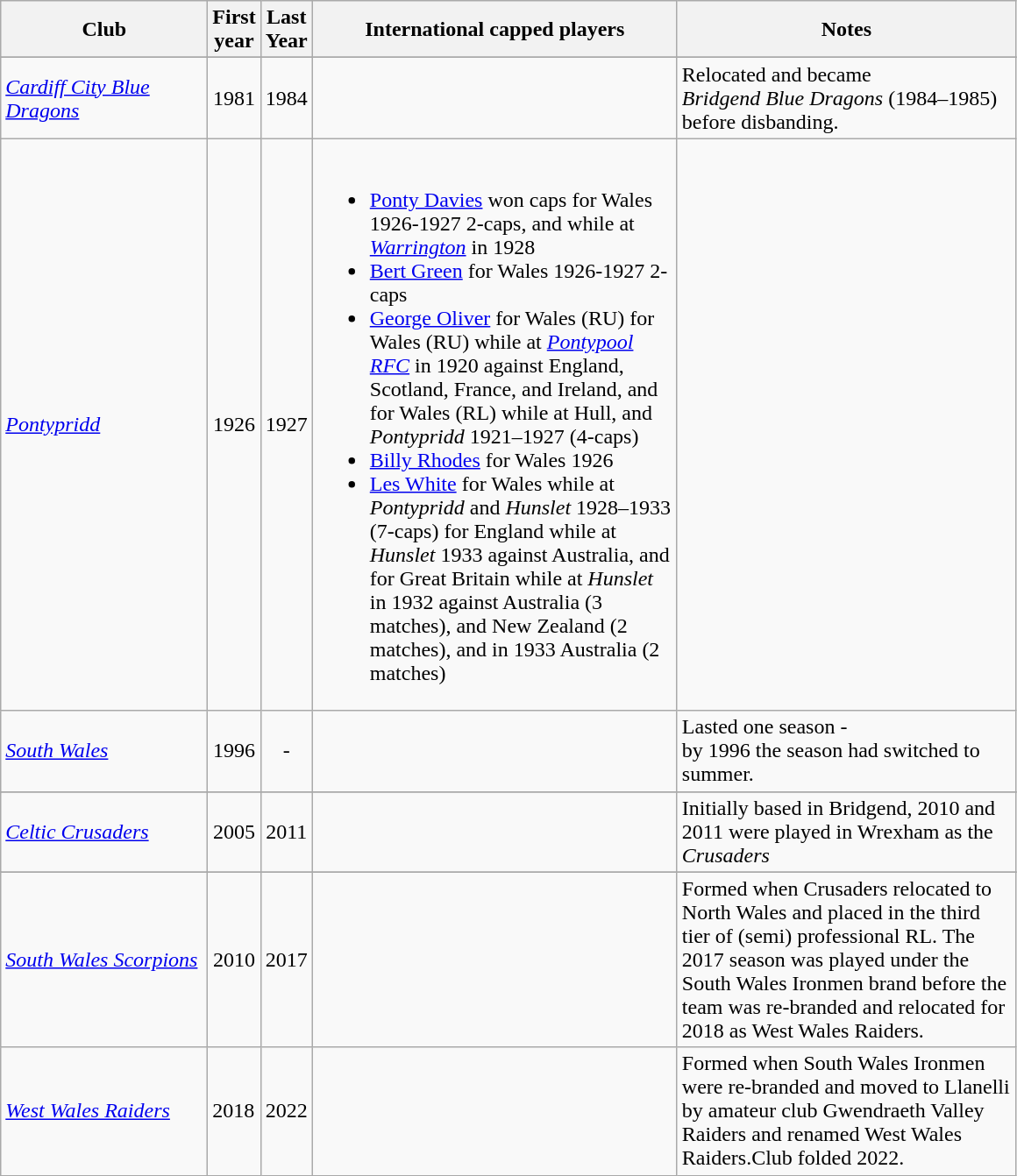<table class="wikitable sortable">
<tr>
<th scope="col" width="150px">Club</th>
<th scope="col" width="30px">First year</th>
<th scope="col" width="30px">Last Year</th>
<th scope="col" width="270px">International capped players</th>
<th scope="col" width="250px">Notes</th>
</tr>
<tr>
</tr>
<tr>
<td><em><a href='#'>Cardiff City Blue Dragons</a></em></td>
<td align="center">1981</td>
<td align="center">1984</td>
<td></td>
<td>Relocated and became<br><em>Bridgend Blue Dragons</em> (1984–1985)<br>before disbanding.</td>
</tr>
<tr>
<td><em><a href='#'>Pontypridd</a></em></td>
<td align="center">1926</td>
<td align="center">1927</td>
<td><br><ul><li><a href='#'>Ponty Davies</a> won caps for Wales 1926-1927 2-caps, and while at <em><a href='#'>Warrington</a></em> in 1928</li><li><a href='#'>Bert Green</a> for Wales 1926-1927 2-caps</li><li><a href='#'>George Oliver</a> for Wales (RU) for Wales (RU) while at <em><a href='#'>Pontypool RFC</a></em> in 1920 against England, Scotland, France, and Ireland, and for Wales (RL) while at Hull, and <em>Pontypridd</em> 1921–1927 (4-caps)</li><li><a href='#'>Billy Rhodes</a> for Wales 1926</li><li><a href='#'>Les White</a> for Wales while at <em>Pontypridd</em> and <em>Hunslet</em> 1928–1933 (7-caps) for England while at <em>Hunslet</em> 1933 against Australia, and for Great Britain while at <em>Hunslet</em> in 1932 against  Australia (3 matches), and New Zealand (2 matches), and in 1933 Australia (2 matches)</li></ul></td>
<td></td>
</tr>
<tr>
<td><em><a href='#'>South Wales</a></em></td>
<td align="center">1996</td>
<td align="center">-</td>
<td></td>
<td>Lasted one season -<br>by 1996 the season had switched to summer.</td>
</tr>
<tr>
</tr>
<tr>
<td><em><a href='#'>Celtic Crusaders</a></em></td>
<td align="center">2005</td>
<td align="center">2011</td>
<td></td>
<td>Initially based in Bridgend, 2010 and 2011 were played in Wrexham as the <em>Crusaders</em></td>
</tr>
<tr>
</tr>
<tr>
<td><em><a href='#'>South Wales Scorpions</a></em></td>
<td align="center">2010</td>
<td align="center">2017</td>
<td></td>
<td>Formed when Crusaders relocated to North Wales and placed in the third tier of (semi) professional RL. The 2017 season was played under the South Wales Ironmen brand before the team was re-branded and relocated for 2018 as West Wales Raiders.</td>
</tr>
<tr>
<td><em><a href='#'>West Wales Raiders</a></em></td>
<td align=`"center">2018</td>
<td align="center">2022</td>
<td></td>
<td>Formed when South Wales Ironmen were re-branded and moved to Llanelli by amateur club Gwendraeth Valley Raiders and renamed West Wales Raiders.Club folded 2022.</td>
</tr>
</table>
